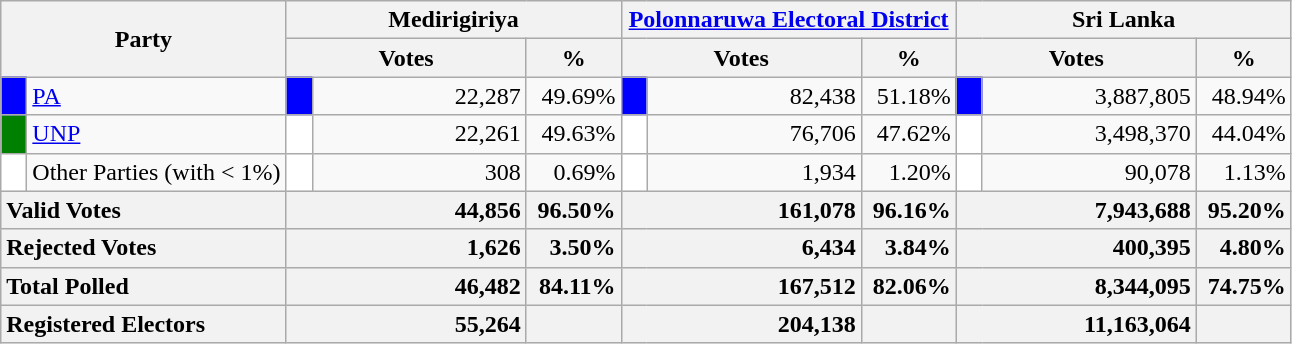<table class="wikitable">
<tr>
<th colspan="2" width="144px"rowspan="2">Party</th>
<th colspan="3" width="216px">Medirigiriya</th>
<th colspan="3" width="216px"><a href='#'>Polonnaruwa Electoral District</a></th>
<th colspan="3" width="216px">Sri Lanka</th>
</tr>
<tr>
<th colspan="2" width="144px">Votes</th>
<th>%</th>
<th colspan="2" width="144px">Votes</th>
<th>%</th>
<th colspan="2" width="144px">Votes</th>
<th>%</th>
</tr>
<tr>
<td style="background-color:blue;" width="10px"></td>
<td style="text-align:left;"><a href='#'>PA</a></td>
<td style="background-color:blue;" width="10px"></td>
<td style="text-align:right;">22,287</td>
<td style="text-align:right;">49.69%</td>
<td style="background-color:blue;" width="10px"></td>
<td style="text-align:right;">82,438</td>
<td style="text-align:right;">51.18%</td>
<td style="background-color:blue;" width="10px"></td>
<td style="text-align:right;">3,887,805</td>
<td style="text-align:right;">48.94%</td>
</tr>
<tr>
<td style="background-color:green;" width="10px"></td>
<td style="text-align:left;"><a href='#'>UNP</a></td>
<td style="background-color:white;" width="10px"></td>
<td style="text-align:right;">22,261</td>
<td style="text-align:right;">49.63%</td>
<td style="background-color:white;" width="10px"></td>
<td style="text-align:right;">76,706</td>
<td style="text-align:right;">47.62%</td>
<td style="background-color:white;" width="10px"></td>
<td style="text-align:right;">3,498,370</td>
<td style="text-align:right;">44.04%</td>
</tr>
<tr>
<td style="background-color:white;" width="10px"></td>
<td style="text-align:left;">Other Parties (with < 1%)</td>
<td style="background-color:white;" width="10px"></td>
<td style="text-align:right;">308</td>
<td style="text-align:right;">0.69%</td>
<td style="background-color:white;" width="10px"></td>
<td style="text-align:right;">1,934</td>
<td style="text-align:right;">1.20%</td>
<td style="background-color:white;" width="10px"></td>
<td style="text-align:right;">90,078</td>
<td style="text-align:right;">1.13%</td>
</tr>
<tr>
<th colspan="2" width="144px"style="text-align:left;">Valid Votes</th>
<th style="text-align:right;"colspan="2" width="144px">44,856</th>
<th style="text-align:right;">96.50%</th>
<th style="text-align:right;"colspan="2" width="144px">161,078</th>
<th style="text-align:right;">96.16%</th>
<th style="text-align:right;"colspan="2" width="144px">7,943,688</th>
<th style="text-align:right;">95.20%</th>
</tr>
<tr>
<th colspan="2" width="144px"style="text-align:left;">Rejected Votes</th>
<th style="text-align:right;"colspan="2" width="144px">1,626</th>
<th style="text-align:right;">3.50%</th>
<th style="text-align:right;"colspan="2" width="144px">6,434</th>
<th style="text-align:right;">3.84%</th>
<th style="text-align:right;"colspan="2" width="144px">400,395</th>
<th style="text-align:right;">4.80%</th>
</tr>
<tr>
<th colspan="2" width="144px"style="text-align:left;">Total Polled</th>
<th style="text-align:right;"colspan="2" width="144px">46,482</th>
<th style="text-align:right;">84.11%</th>
<th style="text-align:right;"colspan="2" width="144px">167,512</th>
<th style="text-align:right;">82.06%</th>
<th style="text-align:right;"colspan="2" width="144px">8,344,095</th>
<th style="text-align:right;">74.75%</th>
</tr>
<tr>
<th colspan="2" width="144px"style="text-align:left;">Registered Electors</th>
<th style="text-align:right;"colspan="2" width="144px">55,264</th>
<th></th>
<th style="text-align:right;"colspan="2" width="144px">204,138</th>
<th></th>
<th style="text-align:right;"colspan="2" width="144px">11,163,064</th>
<th></th>
</tr>
</table>
